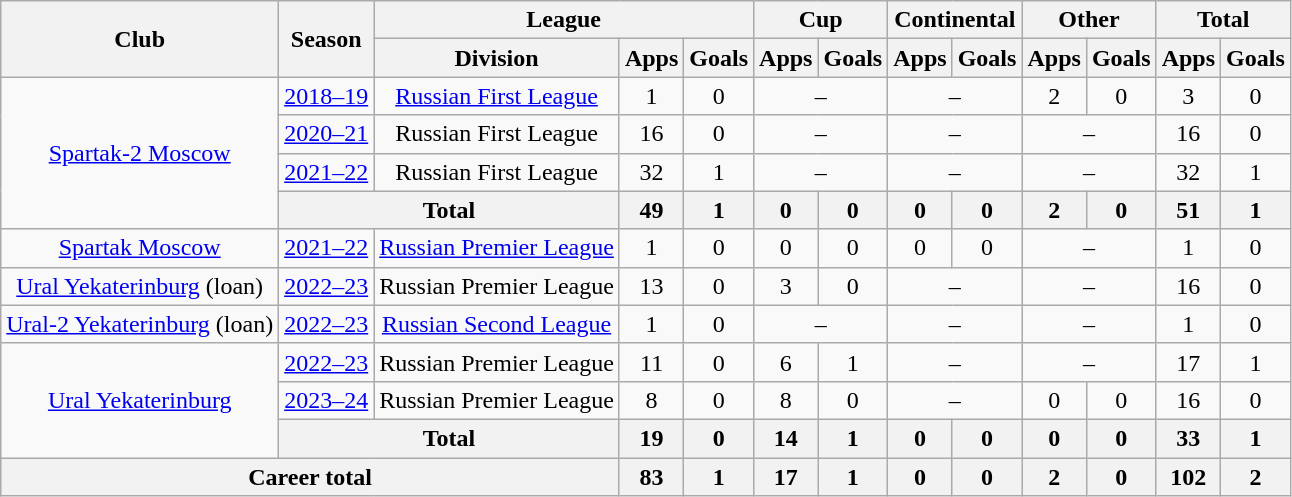<table class="wikitable" style="text-align: center;">
<tr>
<th rowspan=2>Club</th>
<th rowspan=2>Season</th>
<th colspan=3>League</th>
<th colspan=2>Cup</th>
<th colspan=2>Continental</th>
<th colspan=2>Other</th>
<th colspan=2>Total</th>
</tr>
<tr>
<th>Division</th>
<th>Apps</th>
<th>Goals</th>
<th>Apps</th>
<th>Goals</th>
<th>Apps</th>
<th>Goals</th>
<th>Apps</th>
<th>Goals</th>
<th>Apps</th>
<th>Goals</th>
</tr>
<tr>
<td rowspan="4"><a href='#'>Spartak-2 Moscow</a></td>
<td><a href='#'>2018–19</a></td>
<td><a href='#'>Russian First League</a></td>
<td>1</td>
<td>0</td>
<td colspan=2>–</td>
<td colspan=2>–</td>
<td>2</td>
<td>0</td>
<td>3</td>
<td>0</td>
</tr>
<tr>
<td><a href='#'>2020–21</a></td>
<td>Russian First League</td>
<td>16</td>
<td>0</td>
<td colspan=2>–</td>
<td colspan=2>–</td>
<td colspan=2>–</td>
<td>16</td>
<td>0</td>
</tr>
<tr>
<td><a href='#'>2021–22</a></td>
<td>Russian First League</td>
<td>32</td>
<td>1</td>
<td colspan=2>–</td>
<td colspan=2>–</td>
<td colspan=2>–</td>
<td>32</td>
<td>1</td>
</tr>
<tr>
<th colspan=2>Total</th>
<th>49</th>
<th>1</th>
<th>0</th>
<th>0</th>
<th>0</th>
<th>0</th>
<th>2</th>
<th>0</th>
<th>51</th>
<th>1</th>
</tr>
<tr>
<td><a href='#'>Spartak Moscow</a></td>
<td><a href='#'>2021–22</a></td>
<td><a href='#'>Russian Premier League</a></td>
<td>1</td>
<td>0</td>
<td>0</td>
<td>0</td>
<td>0</td>
<td>0</td>
<td colspan=2>–</td>
<td>1</td>
<td>0</td>
</tr>
<tr>
<td><a href='#'>Ural Yekaterinburg</a> (loan)</td>
<td><a href='#'>2022–23</a></td>
<td>Russian Premier League</td>
<td>13</td>
<td>0</td>
<td>3</td>
<td>0</td>
<td colspan=2>–</td>
<td colspan=2>–</td>
<td>16</td>
<td>0</td>
</tr>
<tr>
<td><a href='#'>Ural-2 Yekaterinburg</a> (loan)</td>
<td><a href='#'>2022–23</a></td>
<td><a href='#'>Russian Second League</a></td>
<td>1</td>
<td>0</td>
<td colspan=2>–</td>
<td colspan=2>–</td>
<td colspan=2>–</td>
<td>1</td>
<td>0</td>
</tr>
<tr>
<td rowspan="3"><a href='#'>Ural Yekaterinburg</a></td>
<td><a href='#'>2022–23</a></td>
<td>Russian Premier League</td>
<td>11</td>
<td>0</td>
<td>6</td>
<td>1</td>
<td colspan=2>–</td>
<td colspan=2>–</td>
<td>17</td>
<td>1</td>
</tr>
<tr>
<td><a href='#'>2023–24</a></td>
<td>Russian Premier League</td>
<td>8</td>
<td>0</td>
<td>8</td>
<td>0</td>
<td colspan=2>–</td>
<td>0</td>
<td>0</td>
<td>16</td>
<td>0</td>
</tr>
<tr>
<th colspan=2>Total</th>
<th>19</th>
<th>0</th>
<th>14</th>
<th>1</th>
<th>0</th>
<th>0</th>
<th>0</th>
<th>0</th>
<th>33</th>
<th>1</th>
</tr>
<tr>
<th colspan=3>Career total</th>
<th>83</th>
<th>1</th>
<th>17</th>
<th>1</th>
<th>0</th>
<th>0</th>
<th>2</th>
<th>0</th>
<th>102</th>
<th>2</th>
</tr>
</table>
